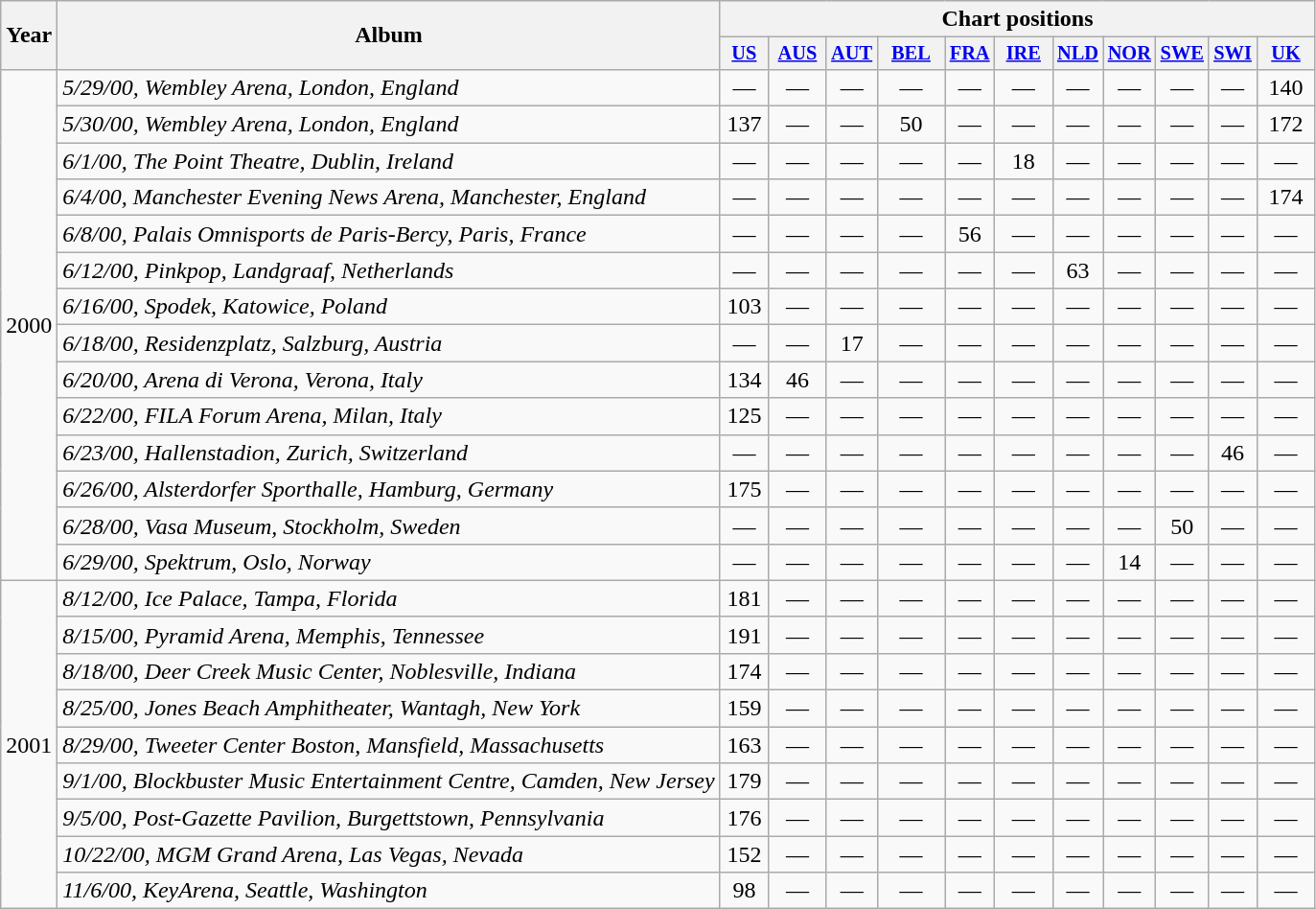<table class="wikitable" border="1">
<tr>
<th rowspan="2">Year</th>
<th rowspan="2">Album</th>
<th colspan="11">Chart positions</th>
</tr>
<tr>
<th style="width:2em;font-size:85%"><a href='#'>US</a><br></th>
<th style="width:2.5em;font-size:85%"><a href='#'>AUS</a><br></th>
<th style="width:2em;font-size:85%"><a href='#'>AUT</a><br></th>
<th style="width:3em;font-size:85%"><a href='#'>BEL</a><br></th>
<th style="width:2em;font-size:85%"><a href='#'>FRA</a><br></th>
<th style="width:2.5em;font-size:85%"><a href='#'>IRE</a><br></th>
<th style="width:2em;font-size:85%"><a href='#'>NLD</a><br></th>
<th style="width:2em;font-size:85%"><a href='#'>NOR</a><br></th>
<th style="width:2em;font-size:85%"><a href='#'>SWE</a><br></th>
<th style="width:2em;font-size:85%"><a href='#'>SWI</a><br></th>
<th style="width:2.5em;font-size:85%"><a href='#'>UK</a><br></th>
</tr>
<tr>
<td rowspan="14">2000</td>
<td align="left"><em>5/29/00, Wembley Arena, London, England</em></td>
<td align="center">—</td>
<td align="center">—</td>
<td align="center">—</td>
<td align="center">—</td>
<td align="center">—</td>
<td align="center">—</td>
<td align="center">—</td>
<td align="center">—</td>
<td align="center">—</td>
<td align="center">—</td>
<td align="center">140</td>
</tr>
<tr>
<td align="left"><em>5/30/00, Wembley Arena, London, England</em></td>
<td align="center">137</td>
<td align="center">—</td>
<td align="center">—</td>
<td align="center">50</td>
<td align="center">—</td>
<td align="center">—</td>
<td align="center">—</td>
<td align="center">—</td>
<td align="center">—</td>
<td align="center">—</td>
<td align="center">172</td>
</tr>
<tr>
<td align="left"><em>6/1/00, The Point Theatre, Dublin, Ireland</em></td>
<td align="center">—</td>
<td align="center">—</td>
<td align="center">—</td>
<td align="center">—</td>
<td align="center">—</td>
<td align="center">18</td>
<td align="center">—</td>
<td align="center">—</td>
<td align="center">—</td>
<td align="center">—</td>
<td align="center">—</td>
</tr>
<tr>
<td align="left"><em>6/4/00, Manchester Evening News Arena, Manchester, England</em></td>
<td align="center">—</td>
<td align="center">—</td>
<td align="center">—</td>
<td align="center">—</td>
<td align="center">—</td>
<td align="center">—</td>
<td align="center">—</td>
<td align="center">—</td>
<td align="center">—</td>
<td align="center">—</td>
<td align="center">174</td>
</tr>
<tr>
<td align="left"><em>6/8/00, Palais Omnisports de Paris-Bercy, Paris, France</em></td>
<td align="center">—</td>
<td align="center">—</td>
<td align="center">—</td>
<td align="center">—</td>
<td align="center">56</td>
<td align="center">—</td>
<td align="center">—</td>
<td align="center">—</td>
<td align="center">—</td>
<td align="center">—</td>
<td align="center">—</td>
</tr>
<tr>
<td align="left"><em>6/12/00, Pinkpop, Landgraaf, Netherlands</em></td>
<td align="center">—</td>
<td align="center">—</td>
<td align="center">—</td>
<td align="center">—</td>
<td align="center">—</td>
<td align="center">—</td>
<td align="center">63</td>
<td align="center">—</td>
<td align="center">—</td>
<td align="center">—</td>
<td align="center">—</td>
</tr>
<tr>
<td align="left"><em>6/16/00, Spodek, Katowice, Poland</em></td>
<td align="center">103</td>
<td align="center">—</td>
<td align="center">—</td>
<td align="center">—</td>
<td align="center">—</td>
<td align="center">—</td>
<td align="center">—</td>
<td align="center">—</td>
<td align="center">—</td>
<td align="center">—</td>
<td align="center">—</td>
</tr>
<tr>
<td align="left"><em>6/18/00, Residenzplatz, Salzburg, Austria</em></td>
<td align="center">—</td>
<td align="center">—</td>
<td align="center">17</td>
<td align="center">—</td>
<td align="center">—</td>
<td align="center">—</td>
<td align="center">—</td>
<td align="center">—</td>
<td align="center">—</td>
<td align="center">—</td>
<td align="center">—</td>
</tr>
<tr>
<td align="left"><em>6/20/00, Arena di Verona, Verona, Italy</em></td>
<td align="center">134</td>
<td align="center">46</td>
<td align="center">—</td>
<td align="center">—</td>
<td align="center">—</td>
<td align="center">—</td>
<td align="center">—</td>
<td align="center">—</td>
<td align="center">—</td>
<td align="center">—</td>
<td align="center">—</td>
</tr>
<tr>
<td align="left"><em>6/22/00, FILA Forum Arena, Milan, Italy</em></td>
<td align="center">125</td>
<td align="center">—</td>
<td align="center">—</td>
<td align="center">—</td>
<td align="center">—</td>
<td align="center">—</td>
<td align="center">—</td>
<td align="center">—</td>
<td align="center">—</td>
<td align="center">—</td>
<td align="center">—</td>
</tr>
<tr>
<td align="left"><em>6/23/00, Hallenstadion, Zurich, Switzerland</em></td>
<td align="center">—</td>
<td align="center">—</td>
<td align="center">—</td>
<td align="center">—</td>
<td align="center">—</td>
<td align="center">—</td>
<td align="center">—</td>
<td align="center">—</td>
<td align="center">—</td>
<td align="center">46</td>
<td align="center">—</td>
</tr>
<tr>
<td align="left"><em>6/26/00, Alsterdorfer Sporthalle, Hamburg, Germany</em></td>
<td align="center">175</td>
<td align="center">—</td>
<td align="center">—</td>
<td align="center">—</td>
<td align="center">—</td>
<td align="center">—</td>
<td align="center">—</td>
<td align="center">—</td>
<td align="center">—</td>
<td align="center">—</td>
<td align="center">—</td>
</tr>
<tr>
<td align="left"><em>6/28/00, Vasa Museum, Stockholm, Sweden</em></td>
<td align="center">—</td>
<td align="center">—</td>
<td align="center">—</td>
<td align="center">—</td>
<td align="center">—</td>
<td align="center">—</td>
<td align="center">—</td>
<td align="center">—</td>
<td align="center">50</td>
<td align="center">—</td>
<td align="center">—</td>
</tr>
<tr>
<td align="left"><em>6/29/00, Spektrum, Oslo, Norway</em></td>
<td align="center">—</td>
<td align="center">—</td>
<td align="center">—</td>
<td align="center">—</td>
<td align="center">—</td>
<td align="center">—</td>
<td align="center">—</td>
<td align="center">14</td>
<td align="center">—</td>
<td align="center">—</td>
<td align="center">—</td>
</tr>
<tr>
<td rowspan="9">2001</td>
<td align="left"><em>8/12/00, Ice Palace, Tampa, Florida</em></td>
<td align="center">181</td>
<td align="center">—</td>
<td align="center">—</td>
<td align="center">—</td>
<td align="center">—</td>
<td align="center">—</td>
<td align="center">—</td>
<td align="center">—</td>
<td align="center">—</td>
<td align="center">—</td>
<td align="center">—</td>
</tr>
<tr>
<td align="left"><em>8/15/00, Pyramid Arena, Memphis, Tennessee</em></td>
<td align="center">191</td>
<td align="center">—</td>
<td align="center">—</td>
<td align="center">—</td>
<td align="center">—</td>
<td align="center">—</td>
<td align="center">—</td>
<td align="center">—</td>
<td align="center">—</td>
<td align="center">—</td>
<td align="center">—</td>
</tr>
<tr>
<td align="left"><em>8/18/00, Deer Creek Music Center, Noblesville, Indiana</em></td>
<td align="center">174</td>
<td align="center">—</td>
<td align="center">—</td>
<td align="center">—</td>
<td align="center">—</td>
<td align="center">—</td>
<td align="center">—</td>
<td align="center">—</td>
<td align="center">—</td>
<td align="center">—</td>
<td align="center">—</td>
</tr>
<tr>
<td align="left"><em>8/25/00, Jones Beach Amphitheater, Wantagh, New York</em></td>
<td align="center">159</td>
<td align="center">—</td>
<td align="center">—</td>
<td align="center">—</td>
<td align="center">—</td>
<td align="center">—</td>
<td align="center">—</td>
<td align="center">—</td>
<td align="center">—</td>
<td align="center">—</td>
<td align="center">—</td>
</tr>
<tr>
<td align="left"><em>8/29/00, Tweeter Center Boston, Mansfield, Massachusetts</em></td>
<td align="center">163</td>
<td align="center">—</td>
<td align="center">—</td>
<td align="center">—</td>
<td align="center">—</td>
<td align="center">—</td>
<td align="center">—</td>
<td align="center">—</td>
<td align="center">—</td>
<td align="center">—</td>
<td align="center">—</td>
</tr>
<tr>
<td align="left"><em>9/1/00, Blockbuster Music Entertainment Centre, Camden, New Jersey</em></td>
<td align="center">179</td>
<td align="center">—</td>
<td align="center">—</td>
<td align="center">—</td>
<td align="center">—</td>
<td align="center">—</td>
<td align="center">—</td>
<td align="center">—</td>
<td align="center">—</td>
<td align="center">—</td>
<td align="center">—</td>
</tr>
<tr>
<td align="left"><em>9/5/00, Post-Gazette Pavilion, Burgettstown, Pennsylvania</em></td>
<td align="center">176</td>
<td align="center">—</td>
<td align="center">—</td>
<td align="center">—</td>
<td align="center">—</td>
<td align="center">—</td>
<td align="center">—</td>
<td align="center">—</td>
<td align="center">—</td>
<td align="center">—</td>
<td align="center">—</td>
</tr>
<tr>
<td align="left"><em>10/22/00, MGM Grand Arena, Las Vegas, Nevada</em></td>
<td align="center">152</td>
<td align="center">—</td>
<td align="center">—</td>
<td align="center">—</td>
<td align="center">—</td>
<td align="center">—</td>
<td align="center">—</td>
<td align="center">—</td>
<td align="center">—</td>
<td align="center">—</td>
<td align="center">—</td>
</tr>
<tr>
<td align="left"><em>11/6/00, KeyArena, Seattle, Washington</em></td>
<td align="center">98</td>
<td align="center">—</td>
<td align="center">—</td>
<td align="center">—</td>
<td align="center">—</td>
<td align="center">—</td>
<td align="center">—</td>
<td align="center">—</td>
<td align="center">—</td>
<td align="center">—</td>
<td align="center">—</td>
</tr>
</table>
